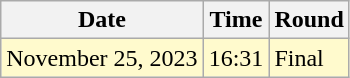<table class="wikitable">
<tr>
<th>Date</th>
<th>Time</th>
<th>Round</th>
</tr>
<tr style=background:lemonchiffon>
<td>November 25, 2023</td>
<td>16:31</td>
<td>Final</td>
</tr>
</table>
